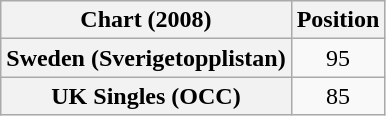<table class="wikitable plainrowheaders" style="text-align:center">
<tr>
<th>Chart (2008)</th>
<th>Position</th>
</tr>
<tr>
<th scope="row">Sweden (Sverigetopplistan)</th>
<td style="text-align:center;">95</td>
</tr>
<tr>
<th scope="row">UK Singles (OCC)</th>
<td style="text-align:center;">85</td>
</tr>
</table>
